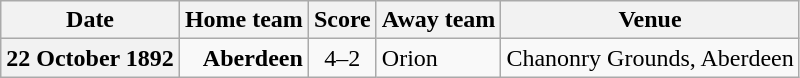<table class="wikitable football-result-list" style="max-width: 80em; text-align: center">
<tr>
<th scope="col">Date</th>
<th scope="col">Home team</th>
<th scope="col">Score</th>
<th scope="col">Away team</th>
<th scope="col">Venue</th>
</tr>
<tr>
<th scope="row">22 October 1892</th>
<td align=right><strong>Aberdeen</strong></td>
<td>4–2</td>
<td align=left>Orion</td>
<td align=left>Chanonry Grounds, Aberdeen</td>
</tr>
</table>
